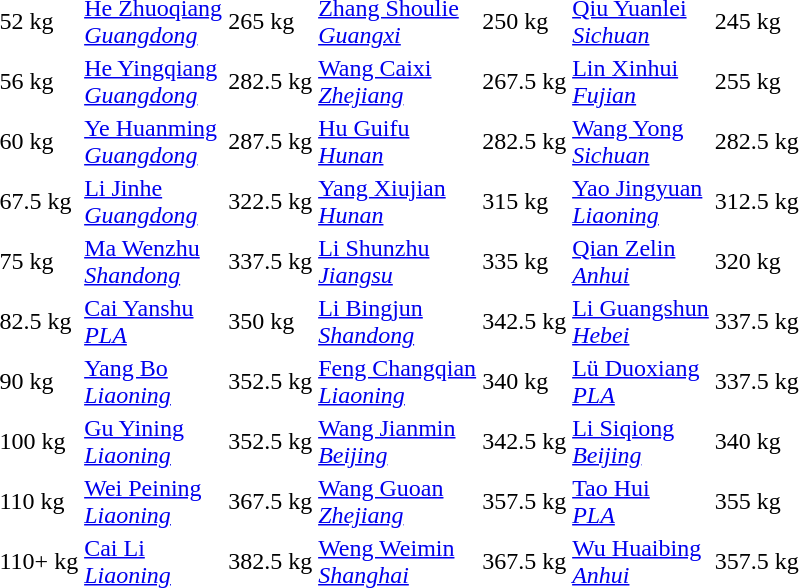<table>
<tr>
<td>52 kg</td>
<td><a href='#'>He Zhuoqiang</a><br><em><a href='#'>Guangdong</a></em></td>
<td>265 kg</td>
<td><a href='#'>Zhang Shoulie</a><br><em><a href='#'>Guangxi</a></em></td>
<td>250 kg</td>
<td><a href='#'>Qiu Yuanlei</a><br><em><a href='#'>Sichuan</a></em></td>
<td>245 kg</td>
</tr>
<tr>
<td>56 kg</td>
<td><a href='#'>He Yingqiang</a><br><em><a href='#'>Guangdong</a></em></td>
<td>282.5 kg</td>
<td><a href='#'>Wang Caixi</a><br><em><a href='#'>Zhejiang</a></em></td>
<td>267.5 kg</td>
<td><a href='#'>Lin Xinhui</a><br><em><a href='#'>Fujian</a></em></td>
<td>255 kg</td>
</tr>
<tr>
<td>60 kg</td>
<td><a href='#'>Ye Huanming</a><br><em><a href='#'>Guangdong</a></em></td>
<td>287.5 kg</td>
<td><a href='#'>Hu Guifu</a><br><em><a href='#'>Hunan</a></em></td>
<td>282.5 kg</td>
<td><a href='#'>Wang Yong</a><br><em><a href='#'>Sichuan</a></em></td>
<td>282.5 kg</td>
</tr>
<tr>
<td>67.5 kg</td>
<td><a href='#'>Li Jinhe</a><br><em><a href='#'>Guangdong</a></em></td>
<td>322.5 kg</td>
<td><a href='#'>Yang Xiujian</a><br><em><a href='#'>Hunan</a></em></td>
<td>315 kg</td>
<td><a href='#'>Yao Jingyuan</a><br><em><a href='#'>Liaoning</a></em></td>
<td>312.5 kg</td>
</tr>
<tr>
<td>75 kg</td>
<td><a href='#'>Ma Wenzhu</a><br><em><a href='#'>Shandong</a></em></td>
<td>337.5 kg</td>
<td><a href='#'>Li Shunzhu</a><br><em><a href='#'>Jiangsu</a></em></td>
<td>335 kg</td>
<td><a href='#'>Qian Zelin</a><br><em><a href='#'>Anhui</a></em></td>
<td>320 kg</td>
</tr>
<tr>
<td>82.5 kg</td>
<td><a href='#'>Cai Yanshu</a><br><em><a href='#'>PLA</a></em></td>
<td>350 kg</td>
<td><a href='#'>Li Bingjun</a><br><em><a href='#'>Shandong</a></em></td>
<td>342.5 kg</td>
<td><a href='#'>Li Guangshun</a><br><em><a href='#'>Hebei</a></em></td>
<td>337.5 kg</td>
</tr>
<tr>
<td>90 kg</td>
<td><a href='#'>Yang Bo</a><br><em><a href='#'>Liaoning</a></em></td>
<td>352.5 kg</td>
<td><a href='#'>Feng Changqian</a><br><em><a href='#'>Liaoning</a></em></td>
<td>340 kg</td>
<td><a href='#'>Lü Duoxiang</a><br><em><a href='#'>PLA</a></em></td>
<td>337.5 kg</td>
</tr>
<tr>
<td>100 kg</td>
<td><a href='#'>Gu Yining</a><br><em><a href='#'>Liaoning</a></em></td>
<td>352.5 kg</td>
<td><a href='#'>Wang Jianmin</a><br><em><a href='#'>Beijing</a></em></td>
<td>342.5 kg</td>
<td><a href='#'>Li Siqiong</a><br><em><a href='#'>Beijing</a></em></td>
<td>340 kg</td>
</tr>
<tr>
<td>110 kg</td>
<td><a href='#'>Wei Peining</a><br><em><a href='#'>Liaoning</a></em></td>
<td>367.5 kg</td>
<td><a href='#'>Wang Guoan</a><br><em><a href='#'>Zhejiang</a></em></td>
<td>357.5 kg</td>
<td><a href='#'>Tao Hui</a><br><em><a href='#'>PLA</a></em></td>
<td>355 kg</td>
</tr>
<tr>
<td>110+ kg</td>
<td><a href='#'>Cai Li</a><br><em><a href='#'>Liaoning</a></em></td>
<td>382.5 kg</td>
<td><a href='#'>Weng Weimin</a><br><em><a href='#'>Shanghai</a></em></td>
<td>367.5 kg</td>
<td><a href='#'>Wu Huaibing</a><br><em><a href='#'>Anhui</a></em></td>
<td>357.5 kg</td>
</tr>
</table>
